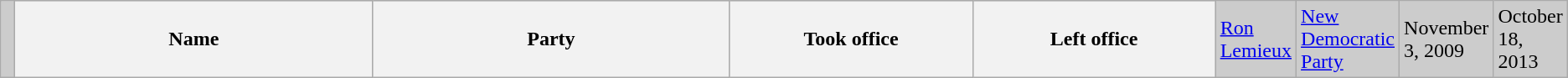<table class="wikitable">
<tr bgcolor="CCCCCC">
<td> </td>
<th width="30%"><strong>Name </strong></th>
<th width="30%"><strong>Party</strong></th>
<th width="20%"><strong>Took office</strong></th>
<th width="20%"><strong>Left office</strong><br></th>
<td><a href='#'>Ron Lemieux</a></td>
<td><a href='#'>New Democratic Party</a></td>
<td>November 3, 2009</td>
<td>October 18, 2013</td>
</tr>
</table>
